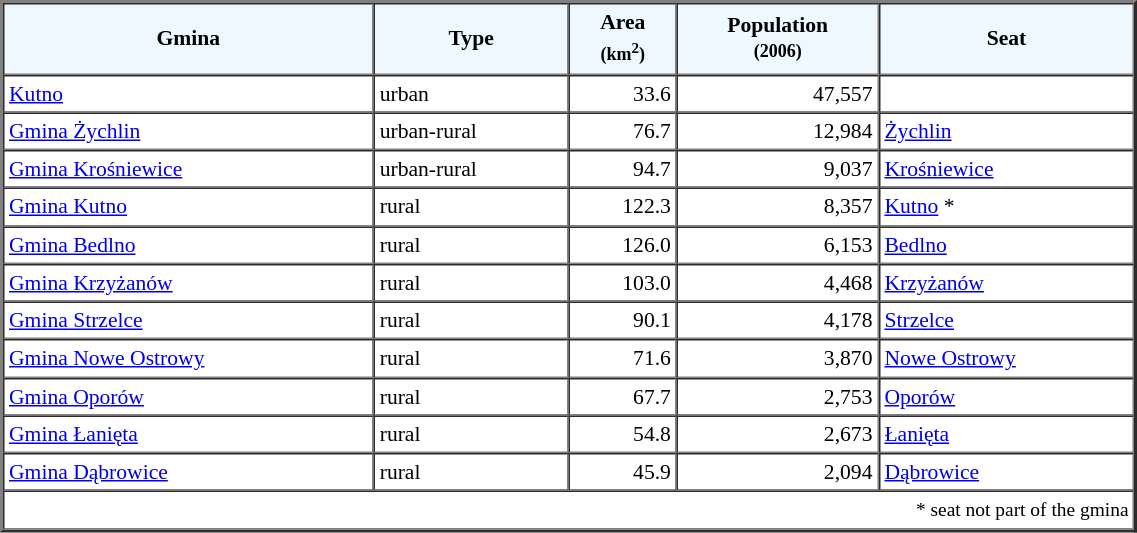<table width="60%" border="2" cellpadding="3" cellspacing="0" style="font-size:90%;line-height:120%;">
<tr bgcolor="F0F8FF">
<td style="text-align:center;"><strong>Gmina</strong></td>
<td style="text-align:center;"><strong>Type</strong></td>
<td style="text-align:center;"><strong>Area<br><small>(km<sup>2</sup>)</small></strong></td>
<td style="text-align:center;"><strong>Population<br><small>(2006)</small></strong></td>
<td style="text-align:center;"><strong>Seat</strong></td>
</tr>
<tr>
<td><a href='#'>Kutno</a></td>
<td>urban</td>
<td style="text-align:right;">33.6</td>
<td style="text-align:right;">47,557</td>
<td> </td>
</tr>
<tr>
<td><a href='#'>Gmina Żychlin</a></td>
<td>urban-rural</td>
<td style="text-align:right;">76.7</td>
<td style="text-align:right;">12,984</td>
<td><a href='#'>Żychlin</a></td>
</tr>
<tr>
<td><a href='#'>Gmina Krośniewice</a></td>
<td>urban-rural</td>
<td style="text-align:right;">94.7</td>
<td style="text-align:right;">9,037</td>
<td><a href='#'>Krośniewice</a></td>
</tr>
<tr>
<td><a href='#'>Gmina Kutno</a></td>
<td>rural</td>
<td style="text-align:right;">122.3</td>
<td style="text-align:right;">8,357</td>
<td><a href='#'>Kutno</a> *</td>
</tr>
<tr>
<td><a href='#'>Gmina Bedlno</a></td>
<td>rural</td>
<td style="text-align:right;">126.0</td>
<td style="text-align:right;">6,153</td>
<td><a href='#'>Bedlno</a></td>
</tr>
<tr>
<td><a href='#'>Gmina Krzyżanów</a></td>
<td>rural</td>
<td style="text-align:right;">103.0</td>
<td style="text-align:right;">4,468</td>
<td><a href='#'>Krzyżanów</a></td>
</tr>
<tr>
<td><a href='#'>Gmina Strzelce</a></td>
<td>rural</td>
<td style="text-align:right;">90.1</td>
<td style="text-align:right;">4,178</td>
<td><a href='#'>Strzelce</a></td>
</tr>
<tr>
<td><a href='#'>Gmina Nowe Ostrowy</a></td>
<td>rural</td>
<td style="text-align:right;">71.6</td>
<td style="text-align:right;">3,870</td>
<td><a href='#'>Nowe Ostrowy</a></td>
</tr>
<tr>
<td><a href='#'>Gmina Oporów</a></td>
<td>rural</td>
<td style="text-align:right;">67.7</td>
<td style="text-align:right;">2,753</td>
<td><a href='#'>Oporów</a></td>
</tr>
<tr>
<td><a href='#'>Gmina Łanięta</a></td>
<td>rural</td>
<td style="text-align:right;">54.8</td>
<td style="text-align:right;">2,673</td>
<td><a href='#'>Łanięta</a></td>
</tr>
<tr>
<td><a href='#'>Gmina Dąbrowice</a></td>
<td>rural</td>
<td style="text-align:right;">45.9</td>
<td style="text-align:right;">2,094</td>
<td><a href='#'>Dąbrowice</a></td>
</tr>
<tr>
<td colspan=5 style="text-align:right;font-size:90%">* seat not part of the gmina</td>
</tr>
<tr>
</tr>
</table>
